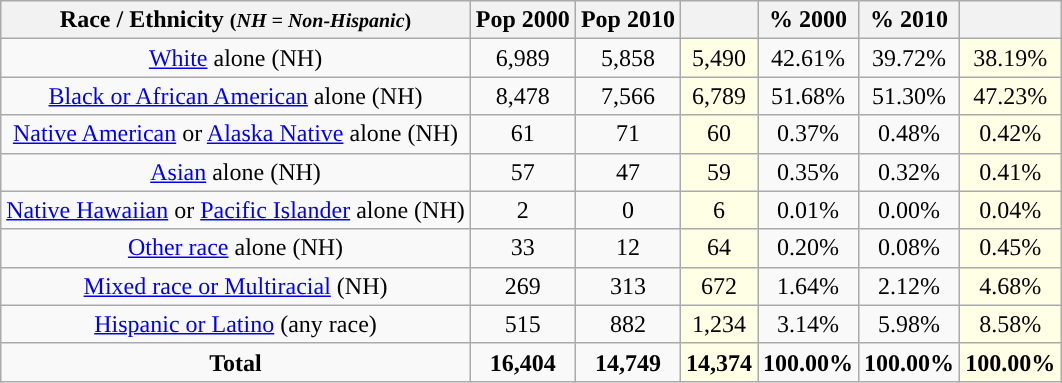<table class="wikitable" style="text-align:center;">
<tr>
<th>Race / Ethnicity <small>(<em>NH = Non-Hispanic</em>)</small></th>
<th>Pop 2000</th>
<th>Pop 2010</th>
<th></th>
<th>% 2000</th>
<th>% 2010</th>
<th></th>
</tr>
<tr>
<td><a href='#'>White</a> alone (NH)</td>
<td>6,989</td>
<td>5,858</td>
<td style='background: #ffffe6;'>5,490</td>
<td>42.61%</td>
<td>39.72%</td>
<td style='background: #ffffe6;'>38.19%</td>
</tr>
<tr>
<td><a href='#'>Black or African American</a> alone (NH)</td>
<td>8,478</td>
<td>7,566</td>
<td style='background: #ffffe6;'>6,789</td>
<td>51.68%</td>
<td>51.30%</td>
<td style='background: #ffffe6;'>47.23%</td>
</tr>
<tr>
<td><a href='#'>Native American</a> or <a href='#'>Alaska Native</a> alone (NH)</td>
<td>61</td>
<td>71</td>
<td style='background: #ffffe6;'>60</td>
<td>0.37%</td>
<td>0.48%</td>
<td style='background: #ffffe6;'>0.42%</td>
</tr>
<tr>
<td><a href='#'>Asian</a> alone (NH)</td>
<td>57</td>
<td>47</td>
<td style='background: #ffffe6;'>59</td>
<td>0.35%</td>
<td>0.32%</td>
<td style='background: #ffffe6;'>0.41%</td>
</tr>
<tr>
<td><a href='#'>Native Hawaiian</a> or <a href='#'>Pacific Islander</a> alone (NH)</td>
<td>2</td>
<td>0</td>
<td style='background: #ffffe6;'>6</td>
<td>0.01%</td>
<td>0.00%</td>
<td style='background: #ffffe6;'>0.04%</td>
</tr>
<tr>
<td><a href='#'>Other race</a> alone (NH)</td>
<td>33</td>
<td>12</td>
<td style='background: #ffffe6;'>64</td>
<td>0.20%</td>
<td>0.08%</td>
<td style='background: #ffffe6;'>0.45%</td>
</tr>
<tr>
<td><a href='#'>Mixed race or Multiracial</a> (NH)</td>
<td>269</td>
<td>313</td>
<td style='background: #ffffe6;'>672</td>
<td>1.64%</td>
<td>2.12%</td>
<td style='background: #ffffe6;'>4.68%</td>
</tr>
<tr>
<td><a href='#'>Hispanic or Latino</a> (any race)</td>
<td>515</td>
<td>882</td>
<td style='background: #ffffe6;'>1,234</td>
<td>3.14%</td>
<td>5.98%</td>
<td style='background: #ffffe6;'>8.58%</td>
</tr>
<tr>
<td><strong>Total</strong></td>
<td><strong>16,404</strong></td>
<td><strong>14,749</strong></td>
<td style='background: #ffffe6;'><strong>14,374</strong></td>
<td><strong>100.00%</strong></td>
<td><strong>100.00%</strong></td>
<td style='background: #ffffe6;'><strong>100.00%</strong></td>
</tr>
</table>
